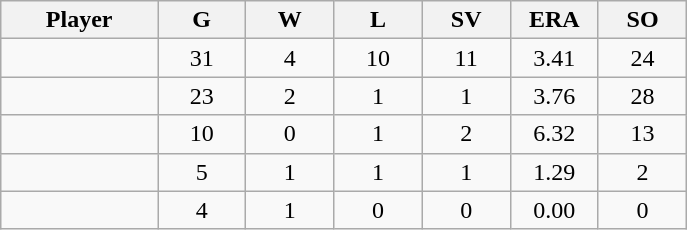<table class="wikitable sortable">
<tr>
<th bgcolor="#DDDDFF" width="16%">Player</th>
<th bgcolor="#DDDDFF" width="9%">G</th>
<th bgcolor="#DDDDFF" width="9%">W</th>
<th bgcolor="#DDDDFF" width="9%">L</th>
<th bgcolor="#DDDDFF" width="9%">SV</th>
<th bgcolor="#DDDDFF" width="9%">ERA</th>
<th bgcolor="#DDDDFF" width="9%">SO</th>
</tr>
<tr align="center">
<td></td>
<td>31</td>
<td>4</td>
<td>10</td>
<td>11</td>
<td>3.41</td>
<td>24</td>
</tr>
<tr align="center">
<td></td>
<td>23</td>
<td>2</td>
<td>1</td>
<td>1</td>
<td>3.76</td>
<td>28</td>
</tr>
<tr align="center">
<td></td>
<td>10</td>
<td>0</td>
<td>1</td>
<td>2</td>
<td>6.32</td>
<td>13</td>
</tr>
<tr align="center">
<td></td>
<td>5</td>
<td>1</td>
<td>1</td>
<td>1</td>
<td>1.29</td>
<td>2</td>
</tr>
<tr align="center">
<td></td>
<td>4</td>
<td>1</td>
<td>0</td>
<td>0</td>
<td>0.00</td>
<td>0</td>
</tr>
</table>
